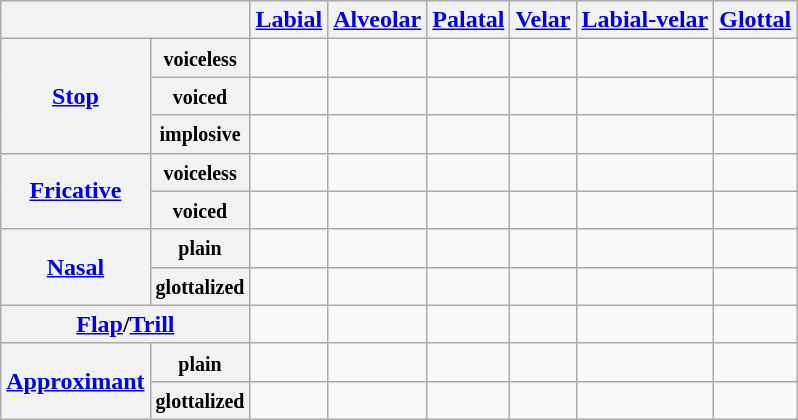<table class="wikitable" style="text-align:center;">
<tr>
<th colspan="2"></th>
<th><a href='#'>Labial</a></th>
<th><a href='#'>Alveolar</a></th>
<th><a href='#'>Palatal</a></th>
<th><a href='#'>Velar</a></th>
<th><a href='#'>Labial-velar</a></th>
<th><a href='#'>Glottal</a></th>
</tr>
<tr>
<th rowspan="3"><a href='#'>Stop</a></th>
<th><small>voiceless</small></th>
<td></td>
<td></td>
<td></td>
<td></td>
<td></td>
<td></td>
</tr>
<tr>
<th><small>voiced</small></th>
<td></td>
<td></td>
<td></td>
<td></td>
<td></td>
<td></td>
</tr>
<tr>
<th><small>implosive</small></th>
<td></td>
<td></td>
<td></td>
<td></td>
<td></td>
<td></td>
</tr>
<tr>
<th rowspan="2"><a href='#'>Fricative</a></th>
<th><small>voiceless</small></th>
<td></td>
<td></td>
<td></td>
<td></td>
<td></td>
<td></td>
</tr>
<tr>
<th><small>voiced</small></th>
<td></td>
<td></td>
<td></td>
<td></td>
<td></td>
<td></td>
</tr>
<tr>
<th rowspan="2"><a href='#'>Nasal</a></th>
<th><small>plain</small></th>
<td></td>
<td></td>
<td></td>
<td></td>
<td></td>
<td></td>
</tr>
<tr>
<th><small>glottalized</small></th>
<td></td>
<td></td>
<td></td>
<td></td>
<td></td>
<td></td>
</tr>
<tr>
<th colspan="2"><a href='#'>Flap</a>/<a href='#'>Trill</a></th>
<td></td>
<td></td>
<td></td>
<td></td>
<td></td>
<td></td>
</tr>
<tr>
<th rowspan="2"><a href='#'>Approximant</a></th>
<th><small>plain</small></th>
<td></td>
<td></td>
<td></td>
<td></td>
<td></td>
<td></td>
</tr>
<tr>
<th><small>glottalized</small></th>
<td></td>
<td></td>
<td></td>
<td></td>
<td></td>
<td></td>
</tr>
</table>
